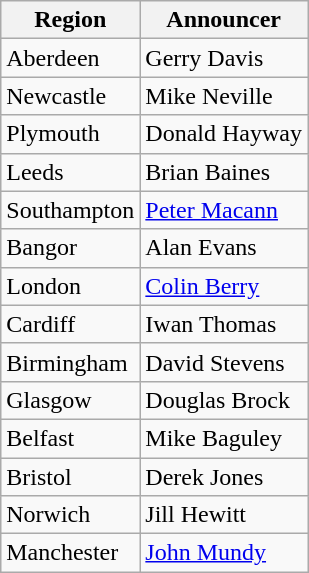<table class="wikitable collapsible collapsed">
<tr>
<th>Region</th>
<th>Announcer</th>
</tr>
<tr>
<td>Aberdeen</td>
<td>Gerry Davis</td>
</tr>
<tr>
<td>Newcastle</td>
<td>Mike Neville</td>
</tr>
<tr>
<td>Plymouth</td>
<td>Donald Hayway</td>
</tr>
<tr>
<td>Leeds</td>
<td>Brian Baines</td>
</tr>
<tr>
<td>Southampton</td>
<td><a href='#'>Peter Macann</a></td>
</tr>
<tr>
<td>Bangor</td>
<td>Alan Evans</td>
</tr>
<tr>
<td>London</td>
<td><a href='#'>Colin Berry</a></td>
</tr>
<tr>
<td>Cardiff</td>
<td>Iwan Thomas</td>
</tr>
<tr>
<td>Birmingham</td>
<td>David Stevens</td>
</tr>
<tr>
<td>Glasgow</td>
<td>Douglas Brock</td>
</tr>
<tr>
<td>Belfast</td>
<td>Mike Baguley</td>
</tr>
<tr>
<td>Bristol</td>
<td>Derek Jones</td>
</tr>
<tr>
<td>Norwich</td>
<td>Jill Hewitt</td>
</tr>
<tr>
<td>Manchester</td>
<td><a href='#'>John Mundy</a></td>
</tr>
</table>
